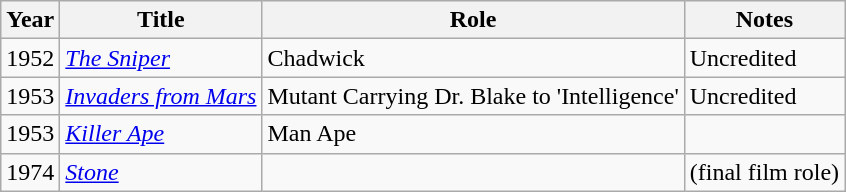<table class="wikitable">
<tr>
<th>Year</th>
<th>Title</th>
<th>Role</th>
<th>Notes</th>
</tr>
<tr>
<td>1952</td>
<td><em><a href='#'>The Sniper</a></em></td>
<td>Chadwick</td>
<td>Uncredited</td>
</tr>
<tr>
<td>1953</td>
<td><em><a href='#'>Invaders from Mars</a></em></td>
<td>Mutant Carrying Dr. Blake to 'Intelligence'</td>
<td>Uncredited</td>
</tr>
<tr>
<td>1953</td>
<td><em><a href='#'>Killer Ape</a></em></td>
<td>Man Ape</td>
<td></td>
</tr>
<tr>
<td>1974</td>
<td><em><a href='#'>Stone</a></em></td>
<td></td>
<td>(final film role)</td>
</tr>
</table>
